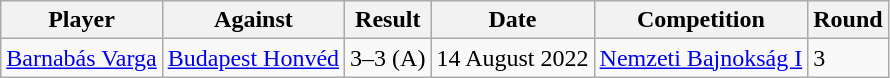<table class="wikitable sortable">
<tr>
<th>Player</th>
<th>Against</th>
<th style="text-align:center">Result</th>
<th>Date</th>
<th style="text-align:center">Competition</th>
<th>Round</th>
</tr>
<tr>
<td> <a href='#'>Barnabás Varga</a></td>
<td><a href='#'>Budapest Honvéd</a></td>
<td>3–3 (A)</td>
<td>14 August 2022</td>
<td><a href='#'>Nemzeti Bajnokság I</a></td>
<td>3</td>
</tr>
</table>
